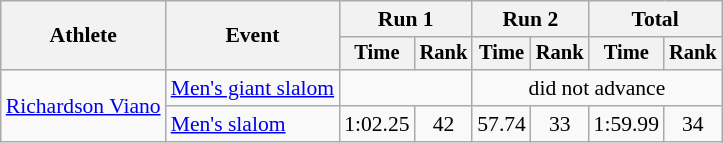<table class=wikitable style=font-size:90%;text-align:center>
<tr>
<th rowspan=2>Athlete</th>
<th rowspan=2>Event</th>
<th colspan=2>Run 1</th>
<th colspan=2>Run 2</th>
<th colspan=2>Total</th>
</tr>
<tr style="font-size:95%">
<th>Time</th>
<th>Rank</th>
<th>Time</th>
<th>Rank</th>
<th>Time</th>
<th>Rank</th>
</tr>
<tr>
<td align=left rowspan=2><a href='#'>Richardson Viano</a></td>
<td align=left><a href='#'>Men's giant slalom</a></td>
<td colspan=2></td>
<td colspan=4>did not advance</td>
</tr>
<tr>
<td align=left><a href='#'>Men's slalom</a></td>
<td>1:02.25</td>
<td>42</td>
<td>57.74</td>
<td>33</td>
<td>1:59.99</td>
<td>34</td>
</tr>
</table>
